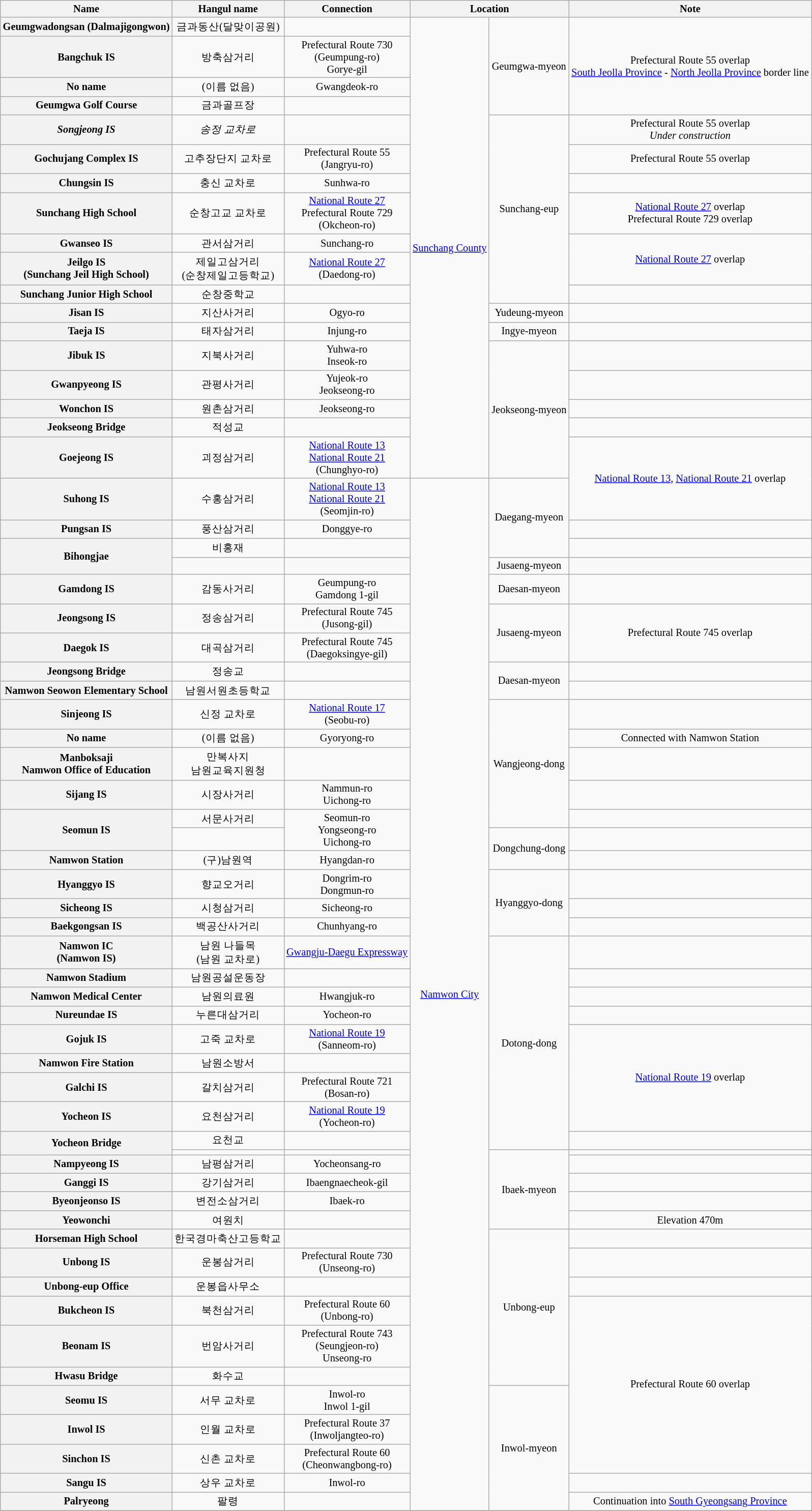<table class="wikitable" style="font-size: 85%; text-align: center;">
<tr>
<th>Name </th>
<th>Hangul name</th>
<th>Connection</th>
<th colspan="2">Location</th>
<th>Note</th>
</tr>
<tr>
<th>Geumgwadongsan (Dalmajigongwon)</th>
<td>금과동산(달맞이공원)</td>
<td></td>
<td rowspan=18><a href='#'>Sunchang County</a></td>
<td rowspan=4>Geumgwa-myeon</td>
<td rowspan=4>Prefectural Route 55 overlap<br><a href='#'>South Jeolla Province</a> - <a href='#'>North Jeolla Province</a> border line</td>
</tr>
<tr>
<th>Bangchuk IS</th>
<td>방축삼거리</td>
<td>Prefectural Route 730<br>(Geumpung-ro)<br>Gorye-gil</td>
</tr>
<tr>
<th>No name</th>
<td>(이름 없음)</td>
<td>Gwangdeok-ro</td>
</tr>
<tr>
<th>Geumgwa Golf Course</th>
<td>금과골프장</td>
<td></td>
</tr>
<tr>
<th><em>Songjeong IS</em></th>
<td><em>송정 교차로</em></td>
<td></td>
<td rowspan=7>Sunchang-eup</td>
<td>Prefectural Route 55 overlap<br><em>Under construction</em></td>
</tr>
<tr>
<th>Gochujang Complex IS</th>
<td>고추장단지 교차로</td>
<td>Prefectural Route 55<br>(Jangryu-ro)</td>
<td>Prefectural Route 55 overlap</td>
</tr>
<tr>
<th>Chungsin IS</th>
<td>충신 교차로</td>
<td>Sunhwa-ro</td>
<td></td>
</tr>
<tr>
<th>Sunchang High School</th>
<td>순창고교 교차로</td>
<td><a href='#'>National Route 27</a><br>Prefectural Route 729<br>(Okcheon-ro)</td>
<td><a href='#'>National Route 27</a> overlap<br>Prefectural Route 729 overlap</td>
</tr>
<tr>
<th>Gwanseo IS</th>
<td>관서삼거리</td>
<td>Sunchang-ro</td>
<td rowspan=2><a href='#'>National Route 27</a> overlap</td>
</tr>
<tr>
<th>Jeilgo IS<br>(Sunchang Jeil High School)</th>
<td>제일고삼거리<br>(순창제일고등학교)</td>
<td><a href='#'>National Route 27</a><br>(Daedong-ro)</td>
</tr>
<tr>
<th>Sunchang Junior High School</th>
<td>순창중학교</td>
<td></td>
<td></td>
</tr>
<tr>
<th>Jisan IS</th>
<td>지산사거리</td>
<td>Ogyo-ro</td>
<td>Yudeung-myeon</td>
<td></td>
</tr>
<tr>
<th>Taeja IS</th>
<td>태자삼거리</td>
<td>Injung-ro</td>
<td>Ingye-myeon</td>
<td></td>
</tr>
<tr>
<th>Jibuk IS</th>
<td>지북사거리</td>
<td>Yuhwa-ro<br>Inseok-ro</td>
<td rowspan=5>Jeokseong-myeon</td>
<td></td>
</tr>
<tr>
<th>Gwanpyeong IS</th>
<td>관평사거리</td>
<td>Yujeok-ro<br>Jeokseong-ro</td>
<td></td>
</tr>
<tr>
<th>Wonchon IS</th>
<td>원촌삼거리</td>
<td>Jeokseong-ro</td>
<td></td>
</tr>
<tr>
<th>Jeokseong Bridge</th>
<td>적성교</td>
<td></td>
<td></td>
</tr>
<tr>
<th>Goejeong IS</th>
<td>괴정삼거리</td>
<td><a href='#'>National Route 13</a><br><a href='#'>National Route 21</a><br>(Chunghyo-ro)</td>
<td rowspan=2><a href='#'>National Route 13</a>, <a href='#'>National Route 21</a> overlap</td>
</tr>
<tr>
<th>Suhong IS</th>
<td>수홍삼거리</td>
<td><a href='#'>National Route 13</a><br><a href='#'>National Route 21</a><br>(Seomjin-ro)</td>
<td rowspan=44><a href='#'>Namwon City</a></td>
<td rowspan=3>Daegang-myeon</td>
</tr>
<tr>
<th>Pungsan IS</th>
<td>풍산삼거리</td>
<td>Donggye-ro</td>
<td></td>
</tr>
<tr>
<th rowspan=2>Bihongjae</th>
<td>비홍재</td>
<td>　</td>
<td></td>
</tr>
<tr>
<td></td>
<td></td>
<td>Jusaeng-myeon</td>
<td></td>
</tr>
<tr>
<th>Gamdong IS</th>
<td>감동사거리</td>
<td>Geumpung-ro<br>Gamdong 1-gil</td>
<td>Daesan-myeon</td>
<td></td>
</tr>
<tr>
<th>Jeongsong IS</th>
<td>정송삼거리</td>
<td>Prefectural Route 745<br>(Jusong-gil)</td>
<td rowspan=2>Jusaeng-myeon</td>
<td rowspan=2>Prefectural Route 745 overlap</td>
</tr>
<tr>
<th>Daegok IS</th>
<td>대곡삼거리</td>
<td>Prefectural Route 745<br>(Daegoksingye-gil)</td>
</tr>
<tr>
<th>Jeongsong Bridge</th>
<td>정송교</td>
<td></td>
<td rowspan=2>Daesan-myeon</td>
<td></td>
</tr>
<tr>
<th>Namwon Seowon Elementary School</th>
<td>남원서원초등학교</td>
<td></td>
<td></td>
</tr>
<tr>
<th>Sinjeong IS</th>
<td>신정 교차로</td>
<td><a href='#'>National Route 17</a><br>(Seobu-ro)</td>
<td rowspan=5>Wangjeong-dong</td>
<td></td>
</tr>
<tr>
<th>No name</th>
<td>(이름 없음)</td>
<td>Gyoryong-ro</td>
<td>Connected with Namwon Station</td>
</tr>
<tr>
<th>Manboksaji<br>Namwon Office of Education</th>
<td>만복사지<br>남원교육지원청</td>
<td></td>
<td></td>
</tr>
<tr>
<th>Sijang IS</th>
<td>시장사거리</td>
<td>Nammun-ro<br>Uichong-ro</td>
<td></td>
</tr>
<tr>
<th rowspan=2>Seomun IS</th>
<td>서문사거리</td>
<td rowspan=2>Seomun-ro<br>Yongseong-ro<br>Uichong-ro</td>
<td></td>
</tr>
<tr>
<td></td>
<td rowspan=2>Dongchung-dong</td>
<td></td>
</tr>
<tr>
<th>Namwon Station</th>
<td>(구)남원역</td>
<td>Hyangdan-ro</td>
<td></td>
</tr>
<tr>
<th>Hyanggyo IS</th>
<td>향교오거리</td>
<td>Dongrim-ro<br>Dongmun-ro</td>
<td rowspan=3>Hyanggyo-dong</td>
<td></td>
</tr>
<tr>
<th>Sicheong IS</th>
<td>시청삼거리</td>
<td>Sicheong-ro</td>
<td></td>
</tr>
<tr>
<th>Baekgongsan IS</th>
<td>백공산사거리</td>
<td>Chunhyang-ro</td>
<td></td>
</tr>
<tr>
<th>Namwon IC<br>(Namwon IS)</th>
<td>남원 나들목<br>(남원 교차로)</td>
<td><a href='#'>Gwangju-Daegu Expressway</a></td>
<td rowspan=9>Dotong-dong</td>
<td></td>
</tr>
<tr>
<th>Namwon Stadium</th>
<td>남원공설운동장</td>
<td></td>
<td></td>
</tr>
<tr>
<th>Namwon Medical Center</th>
<td>남원의료원</td>
<td>Hwangjuk-ro</td>
<td></td>
</tr>
<tr>
<th>Nureundae IS</th>
<td>누른대삼거리</td>
<td>Yocheon-ro</td>
<td></td>
</tr>
<tr>
<th>Gojuk IS</th>
<td>고죽 교차로</td>
<td><a href='#'>National Route 19</a><br>(Sanneom-ro)</td>
<td rowspan=4><a href='#'>National Route 19</a> overlap</td>
</tr>
<tr>
<th>Namwon Fire Station</th>
<td>남원소방서</td>
<td></td>
</tr>
<tr>
<th>Galchi IS</th>
<td>갈치삼거리</td>
<td>Prefectural Route 721<br>(Bosan-ro)</td>
</tr>
<tr>
<th>Yocheon IS</th>
<td>요천삼거리</td>
<td><a href='#'>National Route 19</a><br>(Yocheon-ro)</td>
</tr>
<tr>
<th rowspan=2>Yocheon Bridge</th>
<td>요천교</td>
<td></td>
<td></td>
</tr>
<tr>
<td></td>
<td></td>
<td rowspan=5>Ibaek-myeon</td>
<td></td>
</tr>
<tr>
<th>Nampyeong IS</th>
<td>남평삼거리</td>
<td>Yocheonsang-ro</td>
<td></td>
</tr>
<tr>
<th>Ganggi IS</th>
<td>강기삼거리</td>
<td>Ibaengnaecheok-gil</td>
<td></td>
</tr>
<tr>
<th>Byeonjeonso IS</th>
<td>변전소삼거리</td>
<td>Ibaek-ro</td>
<td></td>
</tr>
<tr>
<th>Yeowonchi</th>
<td>여원치</td>
<td></td>
<td>Elevation 470m</td>
</tr>
<tr>
<th>Horseman High School</th>
<td>한국경마축산고등학교</td>
<td></td>
<td rowspan=6>Unbong-eup</td>
<td></td>
</tr>
<tr>
<th>Unbong IS</th>
<td>운봉삼거리</td>
<td>Prefectural Route 730<br>(Unseong-ro)</td>
<td></td>
</tr>
<tr>
<th>Unbong-eup Office</th>
<td>운봉읍사무소</td>
<td></td>
<td></td>
</tr>
<tr>
<th>Bukcheon IS</th>
<td>북천삼거리</td>
<td>Prefectural Route 60<br>(Unbong-ro)</td>
<td rowspan=6>Prefectural Route 60 overlap</td>
</tr>
<tr>
<th>Beonam IS</th>
<td>번암사거리</td>
<td>Prefectural Route 743<br>(Seungjeon-ro)<br>Unseong-ro</td>
</tr>
<tr>
<th>Hwasu Bridge</th>
<td>화수교</td>
<td></td>
</tr>
<tr>
<th>Seomu IS</th>
<td>서무 교차로</td>
<td>Inwol-ro<br>Inwol 1-gil</td>
<td rowspan=5>Inwol-myeon</td>
</tr>
<tr>
<th>Inwol IS</th>
<td>인월 교차로</td>
<td>Prefectural Route 37<br>(Inwoljangteo-ro)</td>
</tr>
<tr>
<th>Sinchon IS</th>
<td>신촌 교차로</td>
<td>Prefectural Route 60<br>(Cheonwangbong-ro)</td>
</tr>
<tr>
<th>Sangu IS</th>
<td>상우 교차로</td>
<td>Inwol-ro</td>
<td></td>
</tr>
<tr>
<th>Palryeong</th>
<td>팔령</td>
<td></td>
<td>Continuation into <a href='#'>South Gyeongsang Province</a></td>
</tr>
<tr>
</tr>
</table>
